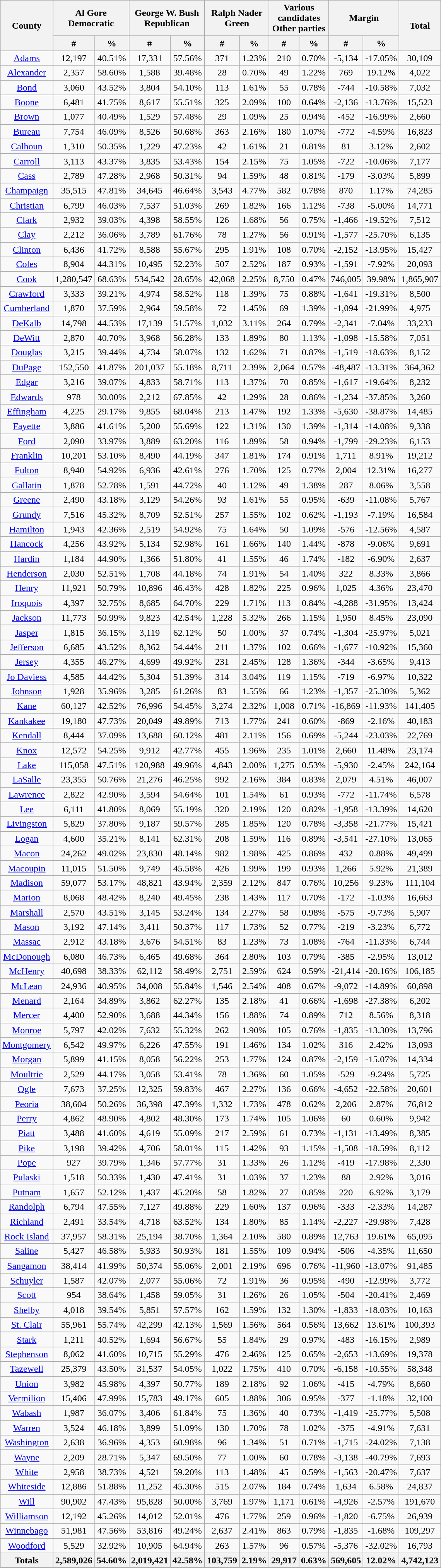<table width="60%" class="wikitable sortable">
<tr>
<th rowspan="2">County</th>
<th colspan="2">Al Gore<br>Democratic</th>
<th colspan="2">George W. Bush<br>Republican</th>
<th colspan="2">Ralph Nader<br>Green</th>
<th colspan="2">Various candidates<br>Other parties</th>
<th colspan="2">Margin</th>
<th rowspan="2">Total</th>
</tr>
<tr>
<th style="text-align:center;">#</th>
<th style="text-align:center;">%</th>
<th style="text-align:center;">#</th>
<th style="text-align:center;">%</th>
<th style="text-align:center;">#</th>
<th style="text-align:center;">%</th>
<th style="text-align:center;">#</th>
<th style="text-align:center;">%</th>
<th style="text-align:center;">#</th>
<th style="text-align:center;">%</th>
</tr>
<tr style="text-align:center;">
<td><a href='#'>Adams</a></td>
<td>12,197</td>
<td>40.51%</td>
<td>17,331</td>
<td>57.56%</td>
<td>371</td>
<td>1.23%</td>
<td>210</td>
<td>0.70%</td>
<td>-5,134</td>
<td>-17.05%</td>
<td>30,109</td>
</tr>
<tr style="text-align:center;">
<td><a href='#'>Alexander</a></td>
<td>2,357</td>
<td>58.60%</td>
<td>1,588</td>
<td>39.48%</td>
<td>28</td>
<td>0.70%</td>
<td>49</td>
<td>1.22%</td>
<td>769</td>
<td>19.12%</td>
<td>4,022</td>
</tr>
<tr style="text-align:center;">
<td><a href='#'>Bond</a></td>
<td>3,060</td>
<td>43.52%</td>
<td>3,804</td>
<td>54.10%</td>
<td>113</td>
<td>1.61%</td>
<td>55</td>
<td>0.78%</td>
<td>-744</td>
<td>-10.58%</td>
<td>7,032</td>
</tr>
<tr style="text-align:center;">
<td><a href='#'>Boone</a></td>
<td>6,481</td>
<td>41.75%</td>
<td>8,617</td>
<td>55.51%</td>
<td>325</td>
<td>2.09%</td>
<td>100</td>
<td>0.64%</td>
<td>-2,136</td>
<td>-13.76%</td>
<td>15,523</td>
</tr>
<tr style="text-align:center;">
<td><a href='#'>Brown</a></td>
<td>1,077</td>
<td>40.49%</td>
<td>1,529</td>
<td>57.48%</td>
<td>29</td>
<td>1.09%</td>
<td>25</td>
<td>0.94%</td>
<td>-452</td>
<td>-16.99%</td>
<td>2,660</td>
</tr>
<tr style="text-align:center;">
<td><a href='#'>Bureau</a></td>
<td>7,754</td>
<td>46.09%</td>
<td>8,526</td>
<td>50.68%</td>
<td>363</td>
<td>2.16%</td>
<td>180</td>
<td>1.07%</td>
<td>-772</td>
<td>-4.59%</td>
<td>16,823</td>
</tr>
<tr style="text-align:center;">
<td><a href='#'>Calhoun</a></td>
<td>1,310</td>
<td>50.35%</td>
<td>1,229</td>
<td>47.23%</td>
<td>42</td>
<td>1.61%</td>
<td>21</td>
<td>0.81%</td>
<td>81</td>
<td>3.12%</td>
<td>2,602</td>
</tr>
<tr style="text-align:center;">
<td><a href='#'>Carroll</a></td>
<td>3,113</td>
<td>43.37%</td>
<td>3,835</td>
<td>53.43%</td>
<td>154</td>
<td>2.15%</td>
<td>75</td>
<td>1.05%</td>
<td>-722</td>
<td>-10.06%</td>
<td>7,177</td>
</tr>
<tr style="text-align:center;">
<td><a href='#'>Cass</a></td>
<td>2,789</td>
<td>47.28%</td>
<td>2,968</td>
<td>50.31%</td>
<td>94</td>
<td>1.59%</td>
<td>48</td>
<td>0.81%</td>
<td>-179</td>
<td>-3.03%</td>
<td>5,899</td>
</tr>
<tr style="text-align:center;">
<td><a href='#'>Champaign</a></td>
<td>35,515</td>
<td>47.81%</td>
<td>34,645</td>
<td>46.64%</td>
<td>3,543</td>
<td>4.77%</td>
<td>582</td>
<td>0.78%</td>
<td>870</td>
<td>1.17%</td>
<td>74,285</td>
</tr>
<tr style="text-align:center;">
<td><a href='#'>Christian</a></td>
<td>6,799</td>
<td>46.03%</td>
<td>7,537</td>
<td>51.03%</td>
<td>269</td>
<td>1.82%</td>
<td>166</td>
<td>1.12%</td>
<td>-738</td>
<td>-5.00%</td>
<td>14,771</td>
</tr>
<tr style="text-align:center;">
<td><a href='#'>Clark</a></td>
<td>2,932</td>
<td>39.03%</td>
<td>4,398</td>
<td>58.55%</td>
<td>126</td>
<td>1.68%</td>
<td>56</td>
<td>0.75%</td>
<td>-1,466</td>
<td>-19.52%</td>
<td>7,512</td>
</tr>
<tr style="text-align:center;">
<td><a href='#'>Clay</a></td>
<td>2,212</td>
<td>36.06%</td>
<td>3,789</td>
<td>61.76%</td>
<td>78</td>
<td>1.27%</td>
<td>56</td>
<td>0.91%</td>
<td>-1,577</td>
<td>-25.70%</td>
<td>6,135</td>
</tr>
<tr style="text-align:center;">
<td><a href='#'>Clinton</a></td>
<td>6,436</td>
<td>41.72%</td>
<td>8,588</td>
<td>55.67%</td>
<td>295</td>
<td>1.91%</td>
<td>108</td>
<td>0.70%</td>
<td>-2,152</td>
<td>-13.95%</td>
<td>15,427</td>
</tr>
<tr style="text-align:center;">
<td><a href='#'>Coles</a></td>
<td>8,904</td>
<td>44.31%</td>
<td>10,495</td>
<td>52.23%</td>
<td>507</td>
<td>2.52%</td>
<td>187</td>
<td>0.93%</td>
<td>-1,591</td>
<td>-7.92%</td>
<td>20,093</td>
</tr>
<tr style="text-align:center;">
<td><a href='#'>Cook</a></td>
<td>1,280,547</td>
<td>68.63%</td>
<td>534,542</td>
<td>28.65%</td>
<td>42,068</td>
<td>2.25%</td>
<td>8,750</td>
<td>0.47%</td>
<td>746,005</td>
<td>39.98%</td>
<td>1,865,907</td>
</tr>
<tr style="text-align:center;">
<td><a href='#'>Crawford</a></td>
<td>3,333</td>
<td>39.21%</td>
<td>4,974</td>
<td>58.52%</td>
<td>118</td>
<td>1.39%</td>
<td>75</td>
<td>0.88%</td>
<td>-1,641</td>
<td>-19.31%</td>
<td>8,500</td>
</tr>
<tr style="text-align:center;">
<td><a href='#'>Cumberland</a></td>
<td>1,870</td>
<td>37.59%</td>
<td>2,964</td>
<td>59.58%</td>
<td>72</td>
<td>1.45%</td>
<td>69</td>
<td>1.39%</td>
<td>-1,094</td>
<td>-21.99%</td>
<td>4,975</td>
</tr>
<tr style="text-align:center;">
<td><a href='#'>DeKalb</a></td>
<td>14,798</td>
<td>44.53%</td>
<td>17,139</td>
<td>51.57%</td>
<td>1,032</td>
<td>3.11%</td>
<td>264</td>
<td>0.79%</td>
<td>-2,341</td>
<td>-7.04%</td>
<td>33,233</td>
</tr>
<tr style="text-align:center;">
<td><a href='#'>DeWitt</a></td>
<td>2,870</td>
<td>40.70%</td>
<td>3,968</td>
<td>56.28%</td>
<td>133</td>
<td>1.89%</td>
<td>80</td>
<td>1.13%</td>
<td>-1,098</td>
<td>-15.58%</td>
<td>7,051</td>
</tr>
<tr style="text-align:center;">
<td><a href='#'>Douglas</a></td>
<td>3,215</td>
<td>39.44%</td>
<td>4,734</td>
<td>58.07%</td>
<td>132</td>
<td>1.62%</td>
<td>71</td>
<td>0.87%</td>
<td>-1,519</td>
<td>-18.63%</td>
<td>8,152</td>
</tr>
<tr style="text-align:center;">
<td><a href='#'>DuPage</a></td>
<td>152,550</td>
<td>41.87%</td>
<td>201,037</td>
<td>55.18%</td>
<td>8,711</td>
<td>2.39%</td>
<td>2,064</td>
<td>0.57%</td>
<td>-48,487</td>
<td>-13.31%</td>
<td>364,362</td>
</tr>
<tr style="text-align:center;">
<td><a href='#'>Edgar</a></td>
<td>3,216</td>
<td>39.07%</td>
<td>4,833</td>
<td>58.71%</td>
<td>113</td>
<td>1.37%</td>
<td>70</td>
<td>0.85%</td>
<td>-1,617</td>
<td>-19.64%</td>
<td>8,232</td>
</tr>
<tr style="text-align:center;">
<td><a href='#'>Edwards</a></td>
<td>978</td>
<td>30.00%</td>
<td>2,212</td>
<td>67.85%</td>
<td>42</td>
<td>1.29%</td>
<td>28</td>
<td>0.86%</td>
<td>-1,234</td>
<td>-37.85%</td>
<td>3,260</td>
</tr>
<tr style="text-align:center;">
<td><a href='#'>Effingham</a></td>
<td>4,225</td>
<td>29.17%</td>
<td>9,855</td>
<td>68.04%</td>
<td>213</td>
<td>1.47%</td>
<td>192</td>
<td>1.33%</td>
<td>-5,630</td>
<td>-38.87%</td>
<td>14,485</td>
</tr>
<tr style="text-align:center;">
<td><a href='#'>Fayette</a></td>
<td>3,886</td>
<td>41.61%</td>
<td>5,200</td>
<td>55.69%</td>
<td>122</td>
<td>1.31%</td>
<td>130</td>
<td>1.39%</td>
<td>-1,314</td>
<td>-14.08%</td>
<td>9,338</td>
</tr>
<tr style="text-align:center;">
<td><a href='#'>Ford</a></td>
<td>2,090</td>
<td>33.97%</td>
<td>3,889</td>
<td>63.20%</td>
<td>116</td>
<td>1.89%</td>
<td>58</td>
<td>0.94%</td>
<td>-1,799</td>
<td>-29.23%</td>
<td>6,153</td>
</tr>
<tr style="text-align:center;">
<td><a href='#'>Franklin</a></td>
<td>10,201</td>
<td>53.10%</td>
<td>8,490</td>
<td>44.19%</td>
<td>347</td>
<td>1.81%</td>
<td>174</td>
<td>0.91%</td>
<td>1,711</td>
<td>8.91%</td>
<td>19,212</td>
</tr>
<tr style="text-align:center;">
<td><a href='#'>Fulton</a></td>
<td>8,940</td>
<td>54.92%</td>
<td>6,936</td>
<td>42.61%</td>
<td>276</td>
<td>1.70%</td>
<td>125</td>
<td>0.77%</td>
<td>2,004</td>
<td>12.31%</td>
<td>16,277</td>
</tr>
<tr style="text-align:center;">
<td><a href='#'>Gallatin</a></td>
<td>1,878</td>
<td>52.78%</td>
<td>1,591</td>
<td>44.72%</td>
<td>40</td>
<td>1.12%</td>
<td>49</td>
<td>1.38%</td>
<td>287</td>
<td>8.06%</td>
<td>3,558</td>
</tr>
<tr style="text-align:center;">
<td><a href='#'>Greene</a></td>
<td>2,490</td>
<td>43.18%</td>
<td>3,129</td>
<td>54.26%</td>
<td>93</td>
<td>1.61%</td>
<td>55</td>
<td>0.95%</td>
<td>-639</td>
<td>-11.08%</td>
<td>5,767</td>
</tr>
<tr style="text-align:center;">
<td><a href='#'>Grundy</a></td>
<td>7,516</td>
<td>45.32%</td>
<td>8,709</td>
<td>52.51%</td>
<td>257</td>
<td>1.55%</td>
<td>102</td>
<td>0.62%</td>
<td>-1,193</td>
<td>-7.19%</td>
<td>16,584</td>
</tr>
<tr style="text-align:center;">
<td><a href='#'>Hamilton</a></td>
<td>1,943</td>
<td>42.36%</td>
<td>2,519</td>
<td>54.92%</td>
<td>75</td>
<td>1.64%</td>
<td>50</td>
<td>1.09%</td>
<td>-576</td>
<td>-12.56%</td>
<td>4,587</td>
</tr>
<tr style="text-align:center;">
<td><a href='#'>Hancock</a></td>
<td>4,256</td>
<td>43.92%</td>
<td>5,134</td>
<td>52.98%</td>
<td>161</td>
<td>1.66%</td>
<td>140</td>
<td>1.44%</td>
<td>-878</td>
<td>-9.06%</td>
<td>9,691</td>
</tr>
<tr style="text-align:center;">
<td><a href='#'>Hardin</a></td>
<td>1,184</td>
<td>44.90%</td>
<td>1,366</td>
<td>51.80%</td>
<td>41</td>
<td>1.55%</td>
<td>46</td>
<td>1.74%</td>
<td>-182</td>
<td>-6.90%</td>
<td>2,637</td>
</tr>
<tr style="text-align:center;">
<td><a href='#'>Henderson</a></td>
<td>2,030</td>
<td>52.51%</td>
<td>1,708</td>
<td>44.18%</td>
<td>74</td>
<td>1.91%</td>
<td>54</td>
<td>1.40%</td>
<td>322</td>
<td>8.33%</td>
<td>3,866</td>
</tr>
<tr style="text-align:center;">
<td><a href='#'>Henry</a></td>
<td>11,921</td>
<td>50.79%</td>
<td>10,896</td>
<td>46.43%</td>
<td>428</td>
<td>1.82%</td>
<td>225</td>
<td>0.96%</td>
<td>1,025</td>
<td>4.36%</td>
<td>23,470</td>
</tr>
<tr style="text-align:center;">
<td><a href='#'>Iroquois</a></td>
<td>4,397</td>
<td>32.75%</td>
<td>8,685</td>
<td>64.70%</td>
<td>229</td>
<td>1.71%</td>
<td>113</td>
<td>0.84%</td>
<td>-4,288</td>
<td>-31.95%</td>
<td>13,424</td>
</tr>
<tr style="text-align:center;">
<td><a href='#'>Jackson</a></td>
<td>11,773</td>
<td>50.99%</td>
<td>9,823</td>
<td>42.54%</td>
<td>1,228</td>
<td>5.32%</td>
<td>266</td>
<td>1.15%</td>
<td>1,950</td>
<td>8.45%</td>
<td>23,090</td>
</tr>
<tr style="text-align:center;">
<td><a href='#'>Jasper</a></td>
<td>1,815</td>
<td>36.15%</td>
<td>3,119</td>
<td>62.12%</td>
<td>50</td>
<td>1.00%</td>
<td>37</td>
<td>0.74%</td>
<td>-1,304</td>
<td>-25.97%</td>
<td>5,021</td>
</tr>
<tr style="text-align:center;">
<td><a href='#'>Jefferson</a></td>
<td>6,685</td>
<td>43.52%</td>
<td>8,362</td>
<td>54.44%</td>
<td>211</td>
<td>1.37%</td>
<td>102</td>
<td>0.66%</td>
<td>-1,677</td>
<td>-10.92%</td>
<td>15,360</td>
</tr>
<tr style="text-align:center;">
<td><a href='#'>Jersey</a></td>
<td>4,355</td>
<td>46.27%</td>
<td>4,699</td>
<td>49.92%</td>
<td>231</td>
<td>2.45%</td>
<td>128</td>
<td>1.36%</td>
<td>-344</td>
<td>-3.65%</td>
<td>9,413</td>
</tr>
<tr style="text-align:center;">
<td><a href='#'>Jo Daviess</a></td>
<td>4,585</td>
<td>44.42%</td>
<td>5,304</td>
<td>51.39%</td>
<td>314</td>
<td>3.04%</td>
<td>119</td>
<td>1.15%</td>
<td>-719</td>
<td>-6.97%</td>
<td>10,322</td>
</tr>
<tr style="text-align:center;">
<td><a href='#'>Johnson</a></td>
<td>1,928</td>
<td>35.96%</td>
<td>3,285</td>
<td>61.26%</td>
<td>83</td>
<td>1.55%</td>
<td>66</td>
<td>1.23%</td>
<td>-1,357</td>
<td>-25.30%</td>
<td>5,362</td>
</tr>
<tr style="text-align:center;">
<td><a href='#'>Kane</a></td>
<td>60,127</td>
<td>42.52%</td>
<td>76,996</td>
<td>54.45%</td>
<td>3,274</td>
<td>2.32%</td>
<td>1,008</td>
<td>0.71%</td>
<td>-16,869</td>
<td>-11.93%</td>
<td>141,405</td>
</tr>
<tr style="text-align:center;">
<td><a href='#'>Kankakee</a></td>
<td>19,180</td>
<td>47.73%</td>
<td>20,049</td>
<td>49.89%</td>
<td>713</td>
<td>1.77%</td>
<td>241</td>
<td>0.60%</td>
<td>-869</td>
<td>-2.16%</td>
<td>40,183</td>
</tr>
<tr style="text-align:center;">
<td><a href='#'>Kendall</a></td>
<td>8,444</td>
<td>37.09%</td>
<td>13,688</td>
<td>60.12%</td>
<td>481</td>
<td>2.11%</td>
<td>156</td>
<td>0.69%</td>
<td>-5,244</td>
<td>-23.03%</td>
<td>22,769</td>
</tr>
<tr style="text-align:center;">
<td><a href='#'>Knox</a></td>
<td>12,572</td>
<td>54.25%</td>
<td>9,912</td>
<td>42.77%</td>
<td>455</td>
<td>1.96%</td>
<td>235</td>
<td>1.01%</td>
<td>2,660</td>
<td>11.48%</td>
<td>23,174</td>
</tr>
<tr style="text-align:center;">
<td><a href='#'>Lake</a></td>
<td>115,058</td>
<td>47.51%</td>
<td>120,988</td>
<td>49.96%</td>
<td>4,843</td>
<td>2.00%</td>
<td>1,275</td>
<td>0.53%</td>
<td>-5,930</td>
<td>-2.45%</td>
<td>242,164</td>
</tr>
<tr style="text-align:center;">
<td><a href='#'>LaSalle</a></td>
<td>23,355</td>
<td>50.76%</td>
<td>21,276</td>
<td>46.25%</td>
<td>992</td>
<td>2.16%</td>
<td>384</td>
<td>0.83%</td>
<td>2,079</td>
<td>4.51%</td>
<td>46,007</td>
</tr>
<tr style="text-align:center;">
<td><a href='#'>Lawrence</a></td>
<td>2,822</td>
<td>42.90%</td>
<td>3,594</td>
<td>54.64%</td>
<td>101</td>
<td>1.54%</td>
<td>61</td>
<td>0.93%</td>
<td>-772</td>
<td>-11.74%</td>
<td>6,578</td>
</tr>
<tr style="text-align:center;">
<td><a href='#'>Lee</a></td>
<td>6,111</td>
<td>41.80%</td>
<td>8,069</td>
<td>55.19%</td>
<td>320</td>
<td>2.19%</td>
<td>120</td>
<td>0.82%</td>
<td>-1,958</td>
<td>-13.39%</td>
<td>14,620</td>
</tr>
<tr style="text-align:center;">
<td><a href='#'>Livingston</a></td>
<td>5,829</td>
<td>37.80%</td>
<td>9,187</td>
<td>59.57%</td>
<td>285</td>
<td>1.85%</td>
<td>120</td>
<td>0.78%</td>
<td>-3,358</td>
<td>-21.77%</td>
<td>15,421</td>
</tr>
<tr style="text-align:center;">
<td><a href='#'>Logan</a></td>
<td>4,600</td>
<td>35.21%</td>
<td>8,141</td>
<td>62.31%</td>
<td>208</td>
<td>1.59%</td>
<td>116</td>
<td>0.89%</td>
<td>-3,541</td>
<td>-27.10%</td>
<td>13,065</td>
</tr>
<tr style="text-align:center;">
<td><a href='#'>Macon</a></td>
<td>24,262</td>
<td>49.02%</td>
<td>23,830</td>
<td>48.14%</td>
<td>982</td>
<td>1.98%</td>
<td>425</td>
<td>0.86%</td>
<td>432</td>
<td>0.88%</td>
<td>49,499</td>
</tr>
<tr style="text-align:center;">
<td><a href='#'>Macoupin</a></td>
<td>11,015</td>
<td>51.50%</td>
<td>9,749</td>
<td>45.58%</td>
<td>426</td>
<td>1.99%</td>
<td>199</td>
<td>0.93%</td>
<td>1,266</td>
<td>5.92%</td>
<td>21,389</td>
</tr>
<tr style="text-align:center;">
<td><a href='#'>Madison</a></td>
<td>59,077</td>
<td>53.17%</td>
<td>48,821</td>
<td>43.94%</td>
<td>2,359</td>
<td>2.12%</td>
<td>847</td>
<td>0.76%</td>
<td>10,256</td>
<td>9.23%</td>
<td>111,104</td>
</tr>
<tr style="text-align:center;">
<td><a href='#'>Marion</a></td>
<td>8,068</td>
<td>48.42%</td>
<td>8,240</td>
<td>49.45%</td>
<td>238</td>
<td>1.43%</td>
<td>117</td>
<td>0.70%</td>
<td>-172</td>
<td>-1.03%</td>
<td>16,663</td>
</tr>
<tr style="text-align:center;">
<td><a href='#'>Marshall</a></td>
<td>2,570</td>
<td>43.51%</td>
<td>3,145</td>
<td>53.24%</td>
<td>134</td>
<td>2.27%</td>
<td>58</td>
<td>0.98%</td>
<td>-575</td>
<td>-9.73%</td>
<td>5,907</td>
</tr>
<tr style="text-align:center;">
<td><a href='#'>Mason</a></td>
<td>3,192</td>
<td>47.14%</td>
<td>3,411</td>
<td>50.37%</td>
<td>117</td>
<td>1.73%</td>
<td>52</td>
<td>0.77%</td>
<td>-219</td>
<td>-3.23%</td>
<td>6,772</td>
</tr>
<tr style="text-align:center;">
<td><a href='#'>Massac</a></td>
<td>2,912</td>
<td>43.18%</td>
<td>3,676</td>
<td>54.51%</td>
<td>83</td>
<td>1.23%</td>
<td>73</td>
<td>1.08%</td>
<td>-764</td>
<td>-11.33%</td>
<td>6,744</td>
</tr>
<tr style="text-align:center;">
<td><a href='#'>McDonough</a></td>
<td>6,080</td>
<td>46.73%</td>
<td>6,465</td>
<td>49.68%</td>
<td>364</td>
<td>2.80%</td>
<td>103</td>
<td>0.79%</td>
<td>-385</td>
<td>-2.95%</td>
<td>13,012</td>
</tr>
<tr style="text-align:center;">
<td><a href='#'>McHenry</a></td>
<td>40,698</td>
<td>38.33%</td>
<td>62,112</td>
<td>58.49%</td>
<td>2,751</td>
<td>2.59%</td>
<td>624</td>
<td>0.59%</td>
<td>-21,414</td>
<td>-20.16%</td>
<td>106,185</td>
</tr>
<tr style="text-align:center;">
<td><a href='#'>McLean</a></td>
<td>24,936</td>
<td>40.95%</td>
<td>34,008</td>
<td>55.84%</td>
<td>1,546</td>
<td>2.54%</td>
<td>408</td>
<td>0.67%</td>
<td>-9,072</td>
<td>-14.89%</td>
<td>60,898</td>
</tr>
<tr style="text-align:center;">
<td><a href='#'>Menard</a></td>
<td>2,164</td>
<td>34.89%</td>
<td>3,862</td>
<td>62.27%</td>
<td>135</td>
<td>2.18%</td>
<td>41</td>
<td>0.66%</td>
<td>-1,698</td>
<td>-27.38%</td>
<td>6,202</td>
</tr>
<tr style="text-align:center;">
<td><a href='#'>Mercer</a></td>
<td>4,400</td>
<td>52.90%</td>
<td>3,688</td>
<td>44.34%</td>
<td>156</td>
<td>1.88%</td>
<td>74</td>
<td>0.89%</td>
<td>712</td>
<td>8.56%</td>
<td>8,318</td>
</tr>
<tr style="text-align:center;">
<td><a href='#'>Monroe</a></td>
<td>5,797</td>
<td>42.02%</td>
<td>7,632</td>
<td>55.32%</td>
<td>262</td>
<td>1.90%</td>
<td>105</td>
<td>0.76%</td>
<td>-1,835</td>
<td>-13.30%</td>
<td>13,796</td>
</tr>
<tr style="text-align:center;">
<td><a href='#'>Montgomery</a></td>
<td>6,542</td>
<td>49.97%</td>
<td>6,226</td>
<td>47.55%</td>
<td>191</td>
<td>1.46%</td>
<td>134</td>
<td>1.02%</td>
<td>316</td>
<td>2.42%</td>
<td>13,093</td>
</tr>
<tr style="text-align:center;">
<td><a href='#'>Morgan</a></td>
<td>5,899</td>
<td>41.15%</td>
<td>8,058</td>
<td>56.22%</td>
<td>253</td>
<td>1.77%</td>
<td>124</td>
<td>0.87%</td>
<td>-2,159</td>
<td>-15.07%</td>
<td>14,334</td>
</tr>
<tr style="text-align:center;">
<td><a href='#'>Moultrie</a></td>
<td>2,529</td>
<td>44.17%</td>
<td>3,058</td>
<td>53.41%</td>
<td>78</td>
<td>1.36%</td>
<td>60</td>
<td>1.05%</td>
<td>-529</td>
<td>-9.24%</td>
<td>5,725</td>
</tr>
<tr style="text-align:center;">
<td><a href='#'>Ogle</a></td>
<td>7,673</td>
<td>37.25%</td>
<td>12,325</td>
<td>59.83%</td>
<td>467</td>
<td>2.27%</td>
<td>136</td>
<td>0.66%</td>
<td>-4,652</td>
<td>-22.58%</td>
<td>20,601</td>
</tr>
<tr style="text-align:center;">
<td><a href='#'>Peoria</a></td>
<td>38,604</td>
<td>50.26%</td>
<td>36,398</td>
<td>47.39%</td>
<td>1,332</td>
<td>1.73%</td>
<td>478</td>
<td>0.62%</td>
<td>2,206</td>
<td>2.87%</td>
<td>76,812</td>
</tr>
<tr style="text-align:center;">
<td><a href='#'>Perry</a></td>
<td>4,862</td>
<td>48.90%</td>
<td>4,802</td>
<td>48.30%</td>
<td>173</td>
<td>1.74%</td>
<td>105</td>
<td>1.06%</td>
<td>60</td>
<td>0.60%</td>
<td>9,942</td>
</tr>
<tr style="text-align:center;">
<td><a href='#'>Piatt</a></td>
<td>3,488</td>
<td>41.60%</td>
<td>4,619</td>
<td>55.09%</td>
<td>217</td>
<td>2.59%</td>
<td>61</td>
<td>0.73%</td>
<td>-1,131</td>
<td>-13.49%</td>
<td>8,385</td>
</tr>
<tr style="text-align:center;">
<td><a href='#'>Pike</a></td>
<td>3,198</td>
<td>39.42%</td>
<td>4,706</td>
<td>58.01%</td>
<td>115</td>
<td>1.42%</td>
<td>93</td>
<td>1.15%</td>
<td>-1,508</td>
<td>-18.59%</td>
<td>8,112</td>
</tr>
<tr style="text-align:center;">
<td><a href='#'>Pope</a></td>
<td>927</td>
<td>39.79%</td>
<td>1,346</td>
<td>57.77%</td>
<td>31</td>
<td>1.33%</td>
<td>26</td>
<td>1.12%</td>
<td>-419</td>
<td>-17.98%</td>
<td>2,330</td>
</tr>
<tr style="text-align:center;">
<td><a href='#'>Pulaski</a></td>
<td>1,518</td>
<td>50.33%</td>
<td>1,430</td>
<td>47.41%</td>
<td>31</td>
<td>1.03%</td>
<td>37</td>
<td>1.23%</td>
<td>88</td>
<td>2.92%</td>
<td>3,016</td>
</tr>
<tr style="text-align:center;">
<td><a href='#'>Putnam</a></td>
<td>1,657</td>
<td>52.12%</td>
<td>1,437</td>
<td>45.20%</td>
<td>58</td>
<td>1.82%</td>
<td>27</td>
<td>0.85%</td>
<td>220</td>
<td>6.92%</td>
<td>3,179</td>
</tr>
<tr style="text-align:center;">
<td><a href='#'>Randolph</a></td>
<td>6,794</td>
<td>47.55%</td>
<td>7,127</td>
<td>49.88%</td>
<td>229</td>
<td>1.60%</td>
<td>137</td>
<td>0.96%</td>
<td>-333</td>
<td>-2.33%</td>
<td>14,287</td>
</tr>
<tr style="text-align:center;">
<td><a href='#'>Richland</a></td>
<td>2,491</td>
<td>33.54%</td>
<td>4,718</td>
<td>63.52%</td>
<td>134</td>
<td>1.80%</td>
<td>85</td>
<td>1.14%</td>
<td>-2,227</td>
<td>-29.98%</td>
<td>7,428</td>
</tr>
<tr style="text-align:center;">
<td><a href='#'>Rock Island</a></td>
<td>37,957</td>
<td>58.31%</td>
<td>25,194</td>
<td>38.70%</td>
<td>1,364</td>
<td>2.10%</td>
<td>580</td>
<td>0.89%</td>
<td>12,763</td>
<td>19.61%</td>
<td>65,095</td>
</tr>
<tr style="text-align:center;">
<td><a href='#'>Saline</a></td>
<td>5,427</td>
<td>46.58%</td>
<td>5,933</td>
<td>50.93%</td>
<td>181</td>
<td>1.55%</td>
<td>109</td>
<td>0.94%</td>
<td>-506</td>
<td>-4.35%</td>
<td>11,650</td>
</tr>
<tr style="text-align:center;">
<td><a href='#'>Sangamon</a></td>
<td>38,414</td>
<td>41.99%</td>
<td>50,374</td>
<td>55.06%</td>
<td>2,001</td>
<td>2.19%</td>
<td>696</td>
<td>0.76%</td>
<td>-11,960</td>
<td>-13.07%</td>
<td>91,485</td>
</tr>
<tr style="text-align:center;">
<td><a href='#'>Schuyler</a></td>
<td>1,587</td>
<td>42.07%</td>
<td>2,077</td>
<td>55.06%</td>
<td>72</td>
<td>1.91%</td>
<td>36</td>
<td>0.95%</td>
<td>-490</td>
<td>-12.99%</td>
<td>3,772</td>
</tr>
<tr style="text-align:center;">
<td><a href='#'>Scott</a></td>
<td>954</td>
<td>38.64%</td>
<td>1,458</td>
<td>59.05%</td>
<td>31</td>
<td>1.26%</td>
<td>26</td>
<td>1.05%</td>
<td>-504</td>
<td>-20.41%</td>
<td>2,469</td>
</tr>
<tr style="text-align:center;">
<td><a href='#'>Shelby</a></td>
<td>4,018</td>
<td>39.54%</td>
<td>5,851</td>
<td>57.57%</td>
<td>162</td>
<td>1.59%</td>
<td>132</td>
<td>1.30%</td>
<td>-1,833</td>
<td>-18.03%</td>
<td>10,163</td>
</tr>
<tr style="text-align:center;">
<td><a href='#'>St. Clair</a></td>
<td>55,961</td>
<td>55.74%</td>
<td>42,299</td>
<td>42.13%</td>
<td>1,569</td>
<td>1.56%</td>
<td>564</td>
<td>0.56%</td>
<td>13,662</td>
<td>13.61%</td>
<td>100,393</td>
</tr>
<tr style="text-align:center;">
<td><a href='#'>Stark</a></td>
<td>1,211</td>
<td>40.52%</td>
<td>1,694</td>
<td>56.67%</td>
<td>55</td>
<td>1.84%</td>
<td>29</td>
<td>0.97%</td>
<td>-483</td>
<td>-16.15%</td>
<td>2,989</td>
</tr>
<tr style="text-align:center;">
<td><a href='#'>Stephenson</a></td>
<td>8,062</td>
<td>41.60%</td>
<td>10,715</td>
<td>55.29%</td>
<td>476</td>
<td>2.46%</td>
<td>125</td>
<td>0.65%</td>
<td>-2,653</td>
<td>-13.69%</td>
<td>19,378</td>
</tr>
<tr style="text-align:center;">
<td><a href='#'>Tazewell</a></td>
<td>25,379</td>
<td>43.50%</td>
<td>31,537</td>
<td>54.05%</td>
<td>1,022</td>
<td>1.75%</td>
<td>410</td>
<td>0.70%</td>
<td>-6,158</td>
<td>-10.55%</td>
<td>58,348</td>
</tr>
<tr style="text-align:center;">
<td><a href='#'>Union</a></td>
<td>3,982</td>
<td>45.98%</td>
<td>4,397</td>
<td>50.77%</td>
<td>189</td>
<td>2.18%</td>
<td>92</td>
<td>1.06%</td>
<td>-415</td>
<td>-4.79%</td>
<td>8,660</td>
</tr>
<tr style="text-align:center;">
<td><a href='#'>Vermilion</a></td>
<td>15,406</td>
<td>47.99%</td>
<td>15,783</td>
<td>49.17%</td>
<td>605</td>
<td>1.88%</td>
<td>306</td>
<td>0.95%</td>
<td>-377</td>
<td>-1.18%</td>
<td>32,100</td>
</tr>
<tr style="text-align:center;">
<td><a href='#'>Wabash</a></td>
<td>1,987</td>
<td>36.07%</td>
<td>3,406</td>
<td>61.84%</td>
<td>75</td>
<td>1.36%</td>
<td>40</td>
<td>0.73%</td>
<td>-1,419</td>
<td>-25.77%</td>
<td>5,508</td>
</tr>
<tr style="text-align:center;">
<td><a href='#'>Warren</a></td>
<td>3,524</td>
<td>46.18%</td>
<td>3,899</td>
<td>51.09%</td>
<td>130</td>
<td>1.70%</td>
<td>78</td>
<td>1.02%</td>
<td>-375</td>
<td>-4.91%</td>
<td>7,631</td>
</tr>
<tr style="text-align:center;">
<td><a href='#'>Washington</a></td>
<td>2,638</td>
<td>36.96%</td>
<td>4,353</td>
<td>60.98%</td>
<td>96</td>
<td>1.34%</td>
<td>51</td>
<td>0.71%</td>
<td>-1,715</td>
<td>-24.02%</td>
<td>7,138</td>
</tr>
<tr style="text-align:center;">
<td><a href='#'>Wayne</a></td>
<td>2,209</td>
<td>28.71%</td>
<td>5,347</td>
<td>69.50%</td>
<td>77</td>
<td>1.00%</td>
<td>60</td>
<td>0.78%</td>
<td>-3,138</td>
<td>-40.79%</td>
<td>7,693</td>
</tr>
<tr style="text-align:center;">
<td><a href='#'>White</a></td>
<td>2,958</td>
<td>38.73%</td>
<td>4,521</td>
<td>59.20%</td>
<td>113</td>
<td>1.48%</td>
<td>45</td>
<td>0.59%</td>
<td>-1,563</td>
<td>-20.47%</td>
<td>7,637</td>
</tr>
<tr style="text-align:center;">
<td><a href='#'>Whiteside</a></td>
<td>12,886</td>
<td>51.88%</td>
<td>11,252</td>
<td>45.30%</td>
<td>515</td>
<td>2.07%</td>
<td>184</td>
<td>0.74%</td>
<td>1,634</td>
<td>6.58%</td>
<td>24,837</td>
</tr>
<tr style="text-align:center;">
<td><a href='#'>Will</a></td>
<td>90,902</td>
<td>47.43%</td>
<td>95,828</td>
<td>50.00%</td>
<td>3,769</td>
<td>1.97%</td>
<td>1,171</td>
<td>0.61%</td>
<td>-4,926</td>
<td>-2.57%</td>
<td>191,670</td>
</tr>
<tr style="text-align:center;">
<td><a href='#'>Williamson</a></td>
<td>12,192</td>
<td>45.26%</td>
<td>14,012</td>
<td>52.01%</td>
<td>476</td>
<td>1.77%</td>
<td>259</td>
<td>0.96%</td>
<td>-1,820</td>
<td>-6.75%</td>
<td>26,939</td>
</tr>
<tr style="text-align:center;">
<td><a href='#'>Winnebago</a></td>
<td>51,981</td>
<td>47.56%</td>
<td>53,816</td>
<td>49.24%</td>
<td>2,637</td>
<td>2.41%</td>
<td>863</td>
<td>0.79%</td>
<td>-1,835</td>
<td>-1.68%</td>
<td>109,297</td>
</tr>
<tr style="text-align:center;">
<td><a href='#'>Woodford</a></td>
<td>5,529</td>
<td>32.92%</td>
<td>10,905</td>
<td>64.94%</td>
<td>263</td>
<td>1.57%</td>
<td>96</td>
<td>0.57%</td>
<td>-5,376</td>
<td>-32.02%</td>
<td>16,793</td>
</tr>
<tr style="text-align:center;">
<th>Totals</th>
<th>2,589,026</th>
<th>54.60%</th>
<th>2,019,421</th>
<th>42.58%</th>
<th>103,759</th>
<th>2.19%</th>
<th>29,917</th>
<th>0.63%</th>
<th>569,605</th>
<th>12.02%</th>
<th>4,742,123</th>
</tr>
</table>
